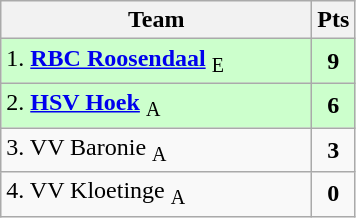<table class="wikitable" style="text-align:center; float:left; margin-right:1em">
<tr>
<th style="width:200px">Team</th>
<th width=20>Pts</th>
</tr>
<tr bgcolor=ccffcc>
<td align=left>1. <strong><a href='#'>RBC Roosendaal</a></strong> <sub>E</sub></td>
<td><strong>9</strong></td>
</tr>
<tr bgcolor=ccffcc>
<td align=left>2. <strong><a href='#'>HSV Hoek</a></strong> <sub>A</sub></td>
<td><strong>6</strong></td>
</tr>
<tr>
<td align=left>3. VV Baronie <sub>A</sub></td>
<td><strong>3</strong></td>
</tr>
<tr>
<td align=left>4. VV Kloetinge <sub>A</sub></td>
<td><strong>0</strong></td>
</tr>
</table>
